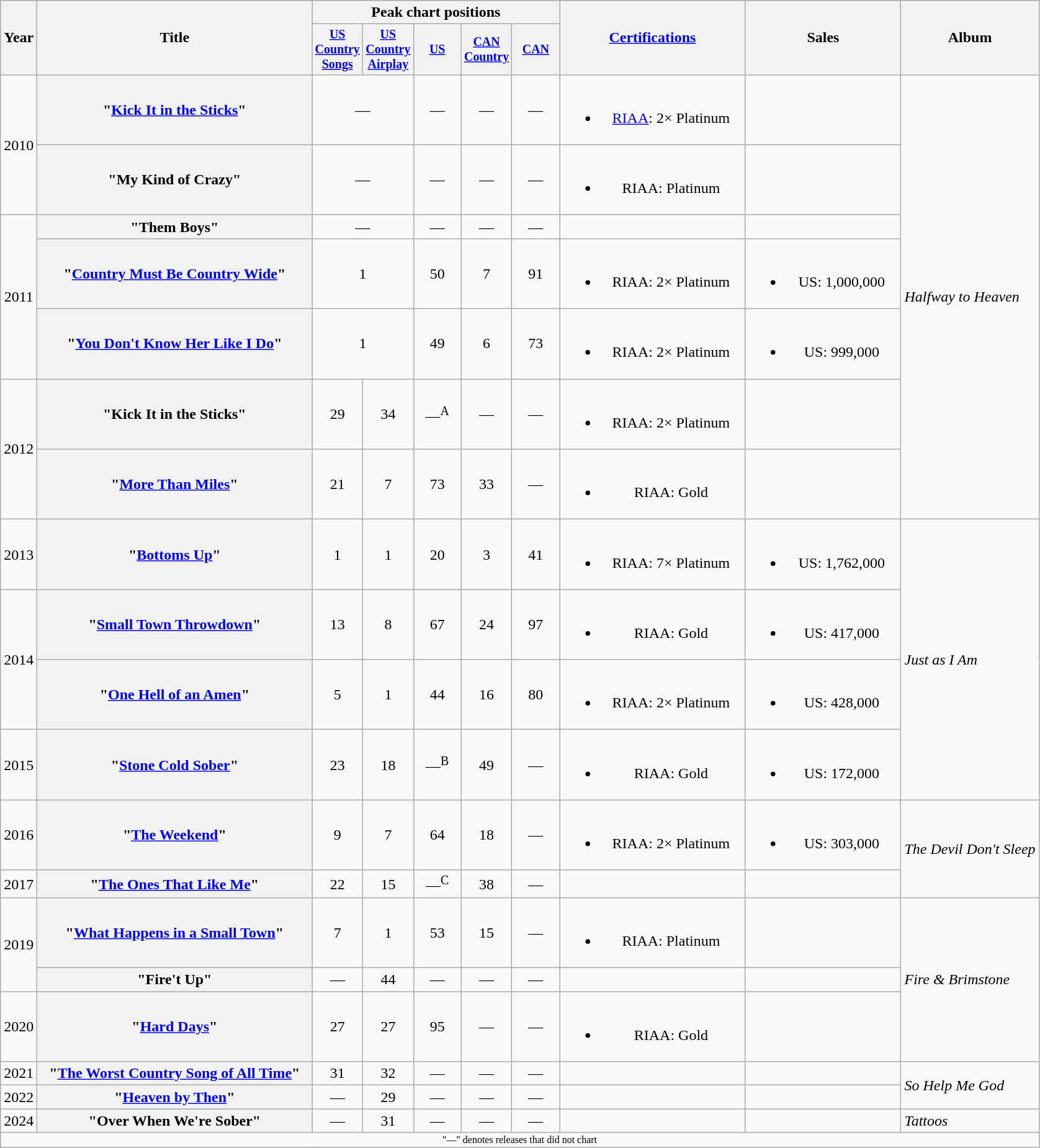<table class="wikitable plainrowheaders" style="text-align:center;">
<tr>
<th scope="col" rowspan="2">Year</th>
<th scope="col" rowspan="2" style="width:18em;">Title</th>
<th scope="col" colspan="5">Peak chart positions</th>
<th scope="col" rowspan="2" style="width:12em;"><a href='#'>Certifications</a></th>
<th scope="col" rowspan="2" style="width:10em;">Sales</th>
<th scope="col" rowspan="2">Album</th>
</tr>
<tr style="font-size:smaller;">
<th scope="col" style="width:45px;"><a href='#'>US Country Songs</a><br></th>
<th scope="col" style="width:45px;"><a href='#'>US Country Airplay</a><br></th>
<th scope="col" style="width:45px;"><a href='#'>US</a><br></th>
<th scope="col" style="width:45px;"><a href='#'>CAN Country</a><br></th>
<th scope="col" style="width:45px;"><a href='#'>CAN</a><br></th>
</tr>
<tr>
<td rowspan="2">2010</td>
<th scope="row">"<a href='#'>Kick It in the Sticks</a>"</th>
<td colspan="2">—</td>
<td>—</td>
<td>—</td>
<td>—</td>
<td><br><ul><li><a href='#'>RIAA</a>: 2× Platinum</li></ul></td>
<td></td>
<td style="text-align:left;" rowspan="7"><em>Halfway to Heaven</em></td>
</tr>
<tr>
<th scope="row">"My Kind of Crazy"</th>
<td colspan="2">—</td>
<td>—</td>
<td>—</td>
<td>—</td>
<td><br><ul><li>RIAA: Platinum</li></ul></td>
<td></td>
</tr>
<tr>
<td rowspan="3">2011</td>
<th scope="row">"Them Boys"</th>
<td colspan="2">—</td>
<td>—</td>
<td>—</td>
<td>—</td>
<td></td>
<td></td>
</tr>
<tr>
<th scope="row">"<a href='#'>Country Must Be Country Wide</a>"</th>
<td colspan="2">1</td>
<td>50</td>
<td>7</td>
<td>91</td>
<td><br><ul><li>RIAA: 2× Platinum</li></ul></td>
<td><br><ul><li>US: 1,000,000</li></ul></td>
</tr>
<tr>
<th scope="row">"<a href='#'>You Don't Know Her Like I Do</a>"</th>
<td colspan="2">1</td>
<td>49</td>
<td>6</td>
<td>73</td>
<td><br><ul><li>RIAA: 2× Platinum</li></ul></td>
<td><br><ul><li>US: 999,000</li></ul></td>
</tr>
<tr>
<td rowspan="2">2012</td>
<th scope="row">"Kick It in the Sticks" </th>
<td>29</td>
<td>34</td>
<td>—<sup>A</sup></td>
<td>—</td>
<td>—</td>
<td><br><ul><li>RIAA: 2× Platinum</li></ul></td>
<td></td>
</tr>
<tr>
<th scope="row">"<a href='#'>More Than Miles</a>"</th>
<td>21</td>
<td>7</td>
<td>73</td>
<td>33</td>
<td>—</td>
<td><br><ul><li>RIAA: Gold</li></ul></td>
<td></td>
</tr>
<tr>
<td>2013</td>
<th scope="row">"<a href='#'>Bottoms Up</a>"</th>
<td>1</td>
<td>1</td>
<td>20</td>
<td>3</td>
<td>41</td>
<td><br><ul><li>RIAA: 7× Platinum</li></ul></td>
<td><br><ul><li>US: 1,762,000</li></ul></td>
<td style="text-align:left;" rowspan="4"><em>Just as I Am</em></td>
</tr>
<tr>
<td rowspan="2">2014</td>
<th scope="row">"<a href='#'>Small Town Throwdown</a>"<br></th>
<td>13</td>
<td>8</td>
<td>67</td>
<td>24</td>
<td>97</td>
<td><br><ul><li>RIAA: Gold</li></ul></td>
<td><br><ul><li>US: 417,000</li></ul></td>
</tr>
<tr>
<th scope="row">"<a href='#'>One Hell of an Amen</a>"</th>
<td>5</td>
<td>1</td>
<td>44</td>
<td>16</td>
<td>80</td>
<td><br><ul><li>RIAA: 2× Platinum</li></ul></td>
<td><br><ul><li>US: 428,000</li></ul></td>
</tr>
<tr>
<td>2015</td>
<th scope="row">"<a href='#'>Stone Cold Sober</a>"</th>
<td>23</td>
<td>18</td>
<td>—<sup>B</sup></td>
<td>49</td>
<td>—</td>
<td><br><ul><li>RIAA: Gold</li></ul></td>
<td><br><ul><li>US: 172,000</li></ul></td>
</tr>
<tr>
<td>2016</td>
<th scope="row">"<a href='#'>The Weekend</a>"</th>
<td>9</td>
<td>7</td>
<td>64</td>
<td>18</td>
<td>—</td>
<td><br><ul><li>RIAA: 2× Platinum</li></ul></td>
<td><br><ul><li>US: 303,000</li></ul></td>
<td style="text-align:left;" rowspan="2"><em>The Devil Don't Sleep</em></td>
</tr>
<tr>
<td>2017</td>
<th scope="row">"<a href='#'>The Ones That Like Me</a>"</th>
<td>22</td>
<td>15</td>
<td>—<sup>C</sup></td>
<td>38</td>
<td>—</td>
<td></td>
<td></td>
</tr>
<tr>
<td rowspan="2">2019</td>
<th scope="row">"<a href='#'>What Happens in a Small Town</a>"<br></th>
<td>7</td>
<td>1</td>
<td>53</td>
<td>15</td>
<td>—</td>
<td><br><ul><li>RIAA: Platinum</li></ul></td>
<td></td>
<td style="text-align:left;" rowspan="3"><em>Fire & Brimstone</em></td>
</tr>
<tr>
<th scope="row">"Fire't Up"</th>
<td>—</td>
<td>44</td>
<td>—</td>
<td>—</td>
<td>—</td>
<td></td>
<td></td>
</tr>
<tr>
<td>2020</td>
<th scope="row">"<a href='#'>Hard Days</a>"</th>
<td>27</td>
<td>27</td>
<td>95</td>
<td>—</td>
<td>—</td>
<td><br><ul><li>RIAA: Gold</li></ul></td>
<td></td>
</tr>
<tr>
<td>2021</td>
<th scope="row">"<a href='#'>The Worst Country Song of All Time</a>"<br></th>
<td>31</td>
<td>32</td>
<td>—</td>
<td>—</td>
<td>—</td>
<td></td>
<td></td>
<td rowspan="2" style="text-align:left;"><em>So Help Me God</em></td>
</tr>
<tr>
<td>2022</td>
<th scope="row">"<a href='#'>Heaven by Then</a>"<br></th>
<td>—</td>
<td>29</td>
<td>—</td>
<td>—</td>
<td>—</td>
<td></td>
<td></td>
</tr>
<tr>
<td>2024</td>
<th scope="row">"Over When We're Sober"<br></th>
<td>—</td>
<td>31</td>
<td>—</td>
<td>—</td>
<td>—</td>
<td></td>
<td></td>
<td style="text-align:left;"><em>Tattoos</em></td>
</tr>
<tr>
<td colspan="10" style="font-size:8pt">"—" denotes releases that did not chart</td>
</tr>
</table>
